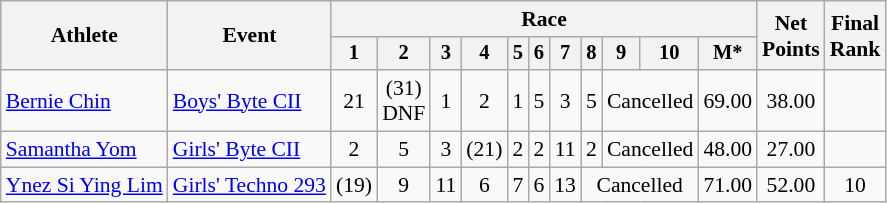<table class="wikitable" style="font-size:90%">
<tr>
<th rowspan="2">Athlete</th>
<th rowspan="2">Event</th>
<th colspan=11>Race</th>
<th rowspan=2>Net<br>Points</th>
<th rowspan=2>Final <br>Rank</th>
</tr>
<tr style="font-size:95%">
<th>1</th>
<th>2</th>
<th>3</th>
<th>4</th>
<th>5</th>
<th>6</th>
<th>7</th>
<th>8</th>
<th>9</th>
<th>10</th>
<th>M*</th>
</tr>
<tr align=center>
<td align=left><a href='#'>Bernie Chin</a></td>
<td align=left><a href='#'>Boys' Byte CII</a></td>
<td>21</td>
<td>(31)<br>DNF</td>
<td>1</td>
<td>2</td>
<td>1</td>
<td>5</td>
<td>3</td>
<td>5</td>
<td Colspan=2>Cancelled</td>
<td>69.00</td>
<td>38.00</td>
<td></td>
</tr>
<tr align=center>
<td align=left><a href='#'>Samantha Yom</a></td>
<td align=left><a href='#'>Girls' Byte CII</a></td>
<td>2</td>
<td>5</td>
<td>3</td>
<td>(21)</td>
<td>2</td>
<td>2</td>
<td>11</td>
<td>2</td>
<td colspan=2>Cancelled</td>
<td>48.00</td>
<td>27.00</td>
<td></td>
</tr>
<tr align=center>
<td align=left><a href='#'>Ynez Si Ying Lim</a></td>
<td align=left><a href='#'>Girls' Techno 293</a></td>
<td>(19)</td>
<td>9</td>
<td>11</td>
<td>6</td>
<td>7</td>
<td>6</td>
<td>13</td>
<td colspan=3>Cancelled</td>
<td>71.00</td>
<td>52.00</td>
<td>10</td>
</tr>
</table>
